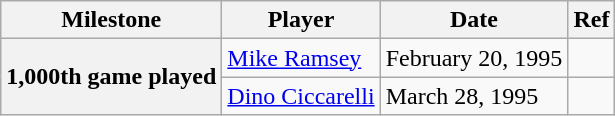<table class="wikitable">
<tr>
<th scope="col">Milestone</th>
<th scope="col">Player</th>
<th scope="col">Date</th>
<th scope="col">Ref</th>
</tr>
<tr>
<th rowspan="2">1,000th game played</th>
<td><a href='#'>Mike Ramsey</a></td>
<td>February 20, 1995</td>
<td></td>
</tr>
<tr>
<td><a href='#'>Dino Ciccarelli</a></td>
<td>March 28, 1995</td>
<td></td>
</tr>
</table>
